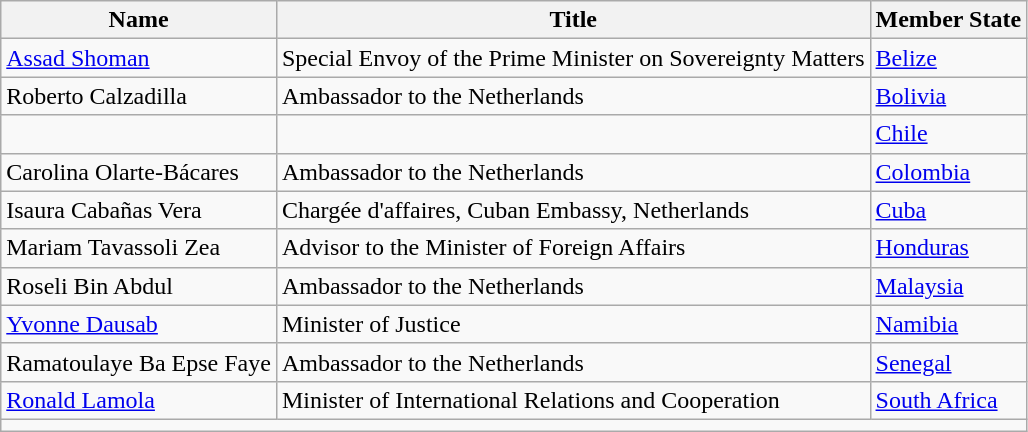<table class="wikitable">
<tr>
<th>Name</th>
<th>Title</th>
<th>Member State</th>
</tr>
<tr>
<td><a href='#'>Assad Shoman</a></td>
<td>Special Envoy of the Prime Minister on Sovereignty Matters</td>
<td><a href='#'>Belize</a></td>
</tr>
<tr>
<td>Roberto Calzadilla</td>
<td>Ambassador to the Netherlands</td>
<td><a href='#'>Bolivia</a></td>
</tr>
<tr>
<td></td>
<td></td>
<td><a href='#'>Chile</a></td>
</tr>
<tr>
<td>Carolina Olarte-Bácares</td>
<td>Ambassador to the Netherlands</td>
<td><a href='#'>Colombia</a></td>
</tr>
<tr>
<td>Isaura Cabañas Vera</td>
<td>Chargée d'affaires, Cuban Embassy, Netherlands</td>
<td><a href='#'>Cuba</a></td>
</tr>
<tr>
<td>Mariam Tavassoli Zea</td>
<td>Advisor to the Minister of Foreign Affairs</td>
<td><a href='#'>Honduras</a></td>
</tr>
<tr>
<td>Roseli Bin Abdul</td>
<td>Ambassador to the Netherlands</td>
<td><a href='#'>Malaysia</a></td>
</tr>
<tr>
<td><a href='#'>Yvonne Dausab</a></td>
<td>Minister of Justice</td>
<td><a href='#'>Namibia</a></td>
</tr>
<tr>
<td>Ramatoulaye Ba Epse Faye</td>
<td>Ambassador to the Netherlands</td>
<td><a href='#'>Senegal</a></td>
</tr>
<tr>
<td><a href='#'>Ronald Lamola</a></td>
<td>Minister of International Relations and Cooperation</td>
<td><a href='#'>South Africa</a></td>
</tr>
<tr>
<td colspan=3></td>
</tr>
</table>
